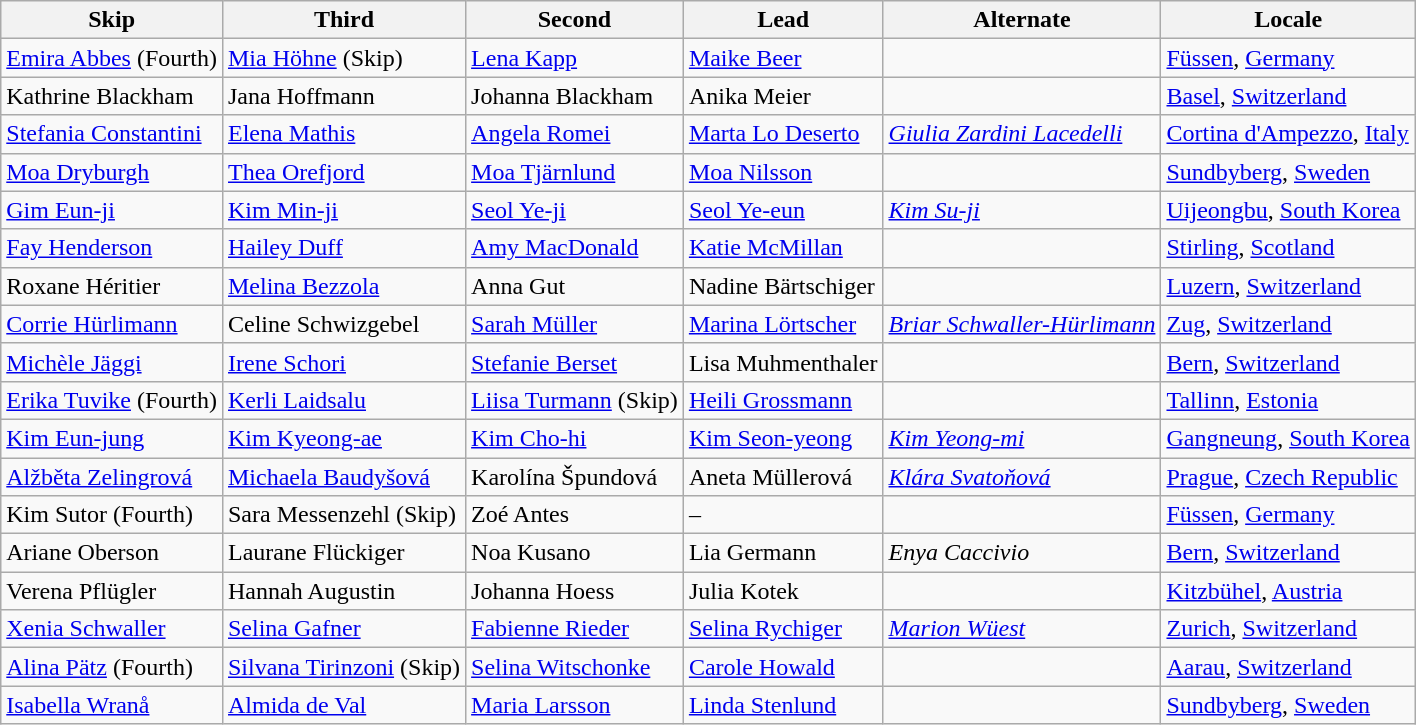<table class=wikitable>
<tr>
<th scope="col">Skip</th>
<th scope="col">Third</th>
<th scope="col">Second</th>
<th scope="col">Lead</th>
<th scope="col">Alternate</th>
<th scope="col">Locale</th>
</tr>
<tr>
<td><a href='#'>Emira Abbes</a> (Fourth)</td>
<td><a href='#'>Mia Höhne</a> (Skip)</td>
<td><a href='#'>Lena Kapp</a></td>
<td><a href='#'>Maike Beer</a></td>
<td></td>
<td> <a href='#'>Füssen</a>, <a href='#'>Germany</a></td>
</tr>
<tr>
<td>Kathrine Blackham</td>
<td>Jana Hoffmann</td>
<td>Johanna Blackham</td>
<td>Anika Meier</td>
<td></td>
<td> <a href='#'>Basel</a>, <a href='#'>Switzerland</a></td>
</tr>
<tr>
<td><a href='#'>Stefania Constantini</a></td>
<td><a href='#'>Elena Mathis</a></td>
<td><a href='#'>Angela Romei</a></td>
<td><a href='#'>Marta Lo Deserto</a></td>
<td><em><a href='#'>Giulia Zardini Lacedelli</a></em></td>
<td> <a href='#'>Cortina d'Ampezzo</a>, <a href='#'>Italy</a></td>
</tr>
<tr>
<td><a href='#'>Moa Dryburgh</a></td>
<td><a href='#'>Thea Orefjord</a></td>
<td><a href='#'>Moa Tjärnlund</a></td>
<td><a href='#'>Moa Nilsson</a></td>
<td></td>
<td> <a href='#'>Sundbyberg</a>, <a href='#'>Sweden</a></td>
</tr>
<tr>
<td><a href='#'>Gim Eun-ji</a></td>
<td><a href='#'>Kim Min-ji</a></td>
<td><a href='#'>Seol Ye-ji</a></td>
<td><a href='#'>Seol Ye-eun</a></td>
<td><em><a href='#'>Kim Su-ji</a></em></td>
<td> <a href='#'>Uijeongbu</a>, <a href='#'>South Korea</a></td>
</tr>
<tr>
<td><a href='#'>Fay Henderson</a></td>
<td><a href='#'>Hailey Duff</a></td>
<td><a href='#'>Amy MacDonald</a></td>
<td><a href='#'>Katie McMillan</a></td>
<td></td>
<td> <a href='#'>Stirling</a>, <a href='#'>Scotland</a></td>
</tr>
<tr>
<td>Roxane Héritier</td>
<td><a href='#'>Melina Bezzola</a></td>
<td>Anna Gut</td>
<td>Nadine Bärtschiger</td>
<td></td>
<td> <a href='#'>Luzern</a>, <a href='#'>Switzerland</a></td>
</tr>
<tr>
<td><a href='#'>Corrie Hürlimann</a></td>
<td>Celine Schwizgebel</td>
<td><a href='#'>Sarah Müller</a></td>
<td><a href='#'>Marina Lörtscher</a></td>
<td><em><a href='#'>Briar Schwaller-Hürlimann</a></em></td>
<td> <a href='#'>Zug</a>, <a href='#'>Switzerland</a></td>
</tr>
<tr>
<td><a href='#'>Michèle Jäggi</a></td>
<td><a href='#'>Irene Schori</a></td>
<td><a href='#'>Stefanie Berset</a></td>
<td>Lisa Muhmenthaler</td>
<td></td>
<td> <a href='#'>Bern</a>, <a href='#'>Switzerland</a></td>
</tr>
<tr>
<td><a href='#'>Erika Tuvike</a> (Fourth)</td>
<td><a href='#'>Kerli Laidsalu</a></td>
<td><a href='#'>Liisa Turmann</a> (Skip)</td>
<td><a href='#'>Heili Grossmann</a></td>
<td></td>
<td> <a href='#'>Tallinn</a>, <a href='#'>Estonia</a></td>
</tr>
<tr>
<td><a href='#'>Kim Eun-jung</a></td>
<td><a href='#'>Kim Kyeong-ae</a></td>
<td><a href='#'>Kim Cho-hi</a></td>
<td><a href='#'>Kim Seon-yeong</a></td>
<td><em><a href='#'>Kim Yeong-mi</a></em></td>
<td> <a href='#'>Gangneung</a>, <a href='#'>South Korea</a></td>
</tr>
<tr>
<td><a href='#'>Alžběta Zelingrová</a></td>
<td><a href='#'>Michaela Baudyšová</a></td>
<td>Karolína Špundová</td>
<td>Aneta Müllerová</td>
<td><em><a href='#'>Klára Svatoňová</a></em></td>
<td> <a href='#'>Prague</a>, <a href='#'>Czech Republic</a></td>
</tr>
<tr>
<td>Kim Sutor (Fourth)</td>
<td>Sara Messenzehl (Skip)</td>
<td>Zoé Antes</td>
<td>–</td>
<td></td>
<td> <a href='#'>Füssen</a>, <a href='#'>Germany</a></td>
</tr>
<tr>
<td>Ariane Oberson</td>
<td>Laurane Flückiger</td>
<td>Noa Kusano</td>
<td>Lia Germann</td>
<td><em>Enya Caccivio</em></td>
<td> <a href='#'>Bern</a>, <a href='#'>Switzerland</a></td>
</tr>
<tr>
<td>Verena Pflügler</td>
<td>Hannah Augustin</td>
<td>Johanna Hoess</td>
<td>Julia Kotek</td>
<td></td>
<td> <a href='#'>Kitzbühel</a>, <a href='#'>Austria</a></td>
</tr>
<tr>
<td><a href='#'>Xenia Schwaller</a></td>
<td><a href='#'>Selina Gafner</a></td>
<td><a href='#'>Fabienne Rieder</a></td>
<td><a href='#'>Selina Rychiger</a></td>
<td><em><a href='#'>Marion Wüest</a></em></td>
<td> <a href='#'>Zurich</a>, <a href='#'>Switzerland</a></td>
</tr>
<tr>
<td><a href='#'>Alina Pätz</a> (Fourth)</td>
<td><a href='#'>Silvana Tirinzoni</a> (Skip)</td>
<td><a href='#'>Selina Witschonke</a></td>
<td><a href='#'>Carole Howald</a></td>
<td></td>
<td> <a href='#'>Aarau</a>, <a href='#'>Switzerland</a></td>
</tr>
<tr>
<td><a href='#'>Isabella Wranå</a></td>
<td><a href='#'>Almida de Val</a></td>
<td><a href='#'>Maria Larsson</a></td>
<td><a href='#'>Linda Stenlund</a></td>
<td></td>
<td> <a href='#'>Sundbyberg</a>, <a href='#'>Sweden</a></td>
</tr>
</table>
